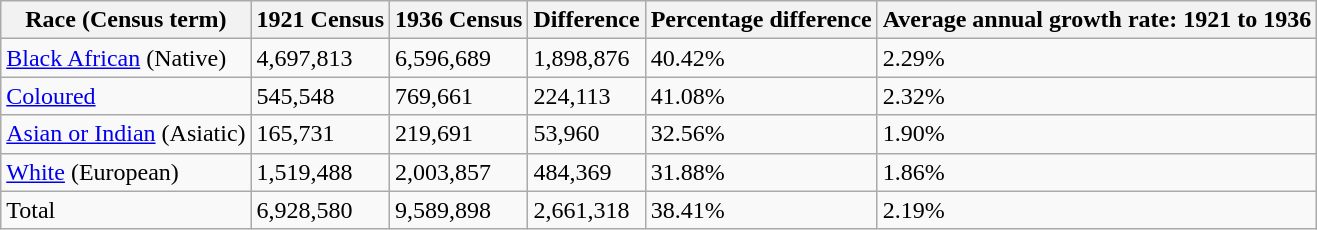<table class="wikitable">
<tr>
<th>Race (Census term)</th>
<th>1921 Census</th>
<th>1936 Census</th>
<th>Difference</th>
<th>Percentage difference</th>
<th>Average annual growth rate: 1921 to 1936</th>
</tr>
<tr>
<td><a href='#'>Black African</a> (Native)</td>
<td>4,697,813</td>
<td>6,596,689</td>
<td>1,898,876</td>
<td>40.42%</td>
<td>2.29%</td>
</tr>
<tr>
<td><a href='#'>Coloured</a></td>
<td>545,548</td>
<td>769,661</td>
<td>224,113</td>
<td>41.08%</td>
<td>2.32%</td>
</tr>
<tr>
<td><a href='#'>Asian or Indian</a> (Asiatic)</td>
<td>165,731</td>
<td>219,691</td>
<td>53,960</td>
<td>32.56%</td>
<td>1.90%</td>
</tr>
<tr>
<td><a href='#'>White</a> (European)</td>
<td>1,519,488</td>
<td>2,003,857</td>
<td>484,369</td>
<td>31.88%</td>
<td>1.86%</td>
</tr>
<tr>
<td>Total</td>
<td>6,928,580</td>
<td>9,589,898</td>
<td>2,661,318</td>
<td>38.41%</td>
<td>2.19%</td>
</tr>
</table>
